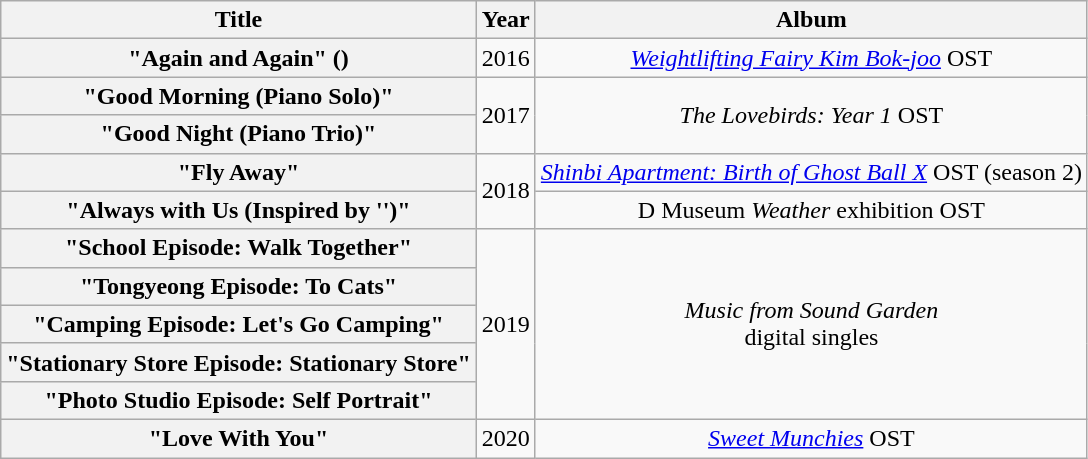<table class="wikitable plainrowheaders" style="text-align:center;">
<tr>
<th scope="col">Title</th>
<th scope="col">Year</th>
<th scope="col">Album</th>
</tr>
<tr>
<th scope="row">"Again and Again" ()</th>
<td>2016</td>
<td><em><a href='#'>Weightlifting Fairy Kim Bok-joo</a></em> OST</td>
</tr>
<tr>
<th scope="row">"Good Morning (Piano Solo)"</th>
<td rowspan="2">2017</td>
<td rowspan="2"><em>The Lovebirds: Year 1</em> OST</td>
</tr>
<tr>
<th scope="row">"Good Night (Piano Trio)"</th>
</tr>
<tr>
<th scope="row">"Fly Away"</th>
<td rowspan="2">2018</td>
<td><em><a href='#'>Shinbi Apartment: Birth of Ghost Ball X</a></em> OST (season 2)</td>
</tr>
<tr>
<th scope="row">"Always with Us (Inspired by '')"</th>
<td>D Museum <em>Weather</em> exhibition OST</td>
</tr>
<tr>
<th scope="row">"School Episode: Walk Together"</th>
<td rowspan="5">2019</td>
<td rowspan="5"><em>Music from Sound Garden</em> <br> digital singles</td>
</tr>
<tr>
<th scope="row">"Tongyeong Episode: To Cats"</th>
</tr>
<tr>
<th scope="row">"Camping Episode: Let's Go Camping"</th>
</tr>
<tr>
<th scope="row">"Stationary Store Episode: Stationary Store"</th>
</tr>
<tr>
<th scope="row">"Photo Studio Episode: Self Portrait"</th>
</tr>
<tr>
<th scope="row">"Love With You"</th>
<td>2020</td>
<td><em><a href='#'>Sweet Munchies</a></em> OST</td>
</tr>
</table>
